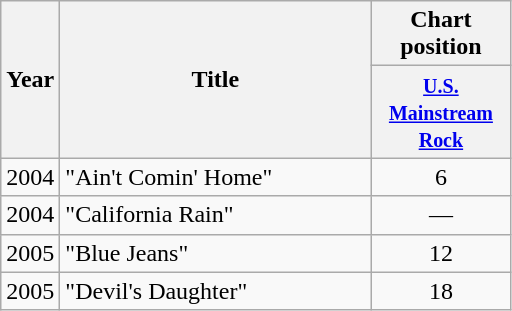<table class="wikitable sortable">
<tr>
<th rowspan="2">Year</th>
<th width="200" rowspan="2">Title</th>
<th>Chart position</th>
</tr>
<tr>
<th width="86"><small><a href='#'>U.S. Mainstream Rock</a></small></th>
</tr>
<tr>
<td>2004</td>
<td>"Ain't Comin' Home"</td>
<td align="center">6</td>
</tr>
<tr>
<td>2004</td>
<td>"California Rain"</td>
<td align="center">—</td>
</tr>
<tr>
<td>2005</td>
<td>"Blue Jeans"</td>
<td align="center">12</td>
</tr>
<tr>
<td>2005</td>
<td>"Devil's Daughter"</td>
<td align="center">18</td>
</tr>
</table>
